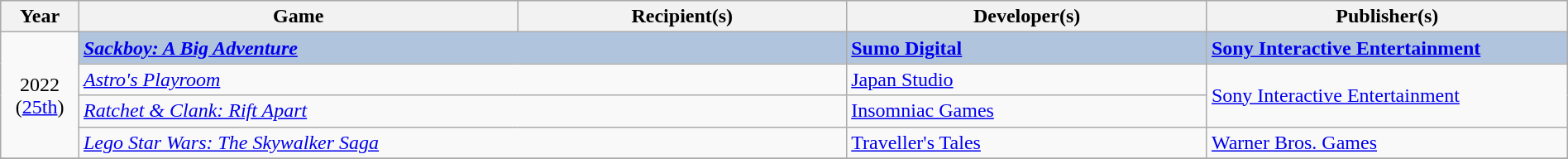<table class="wikitable" style="width:100%">
<tr bgcolor="#CCCCCC" align="center">
<th width="5%">Year</th>
<th width="28%">Game</th>
<th width="21%">Recipient(s)</th>
<th width="23%">Developer(s)</th>
<th width="23%">Publisher(s)</th>
</tr>
<tr>
<td rowspan="4" style="text-align:center;">2022<br>(<a href='#'>25th</a>)<br></td>
<td colspan="2" style="background:#B0C4DE;"><strong><em><a href='#'>Sackboy: A Big Adventure</a></em></strong></td>
<td style="background:#B0C4DE;"><strong><a href='#'>Sumo Digital</a></strong></td>
<td style="background:#B0C4DE;"><strong><a href='#'>Sony Interactive Entertainment</a></strong></td>
</tr>
<tr>
<td colspan="2"><em><a href='#'>Astro's Playroom</a></em></td>
<td><a href='#'>Japan Studio</a></td>
<td rowspan="2"><a href='#'>Sony Interactive Entertainment</a></td>
</tr>
<tr>
<td colspan="2"><em><a href='#'>Ratchet & Clank: Rift Apart</a></em></td>
<td><a href='#'>Insomniac Games</a></td>
</tr>
<tr>
<td colspan="2"><em><a href='#'>Lego Star Wars: The Skywalker Saga</a></em></td>
<td><a href='#'>Traveller's Tales</a></td>
<td><a href='#'>Warner Bros. Games</a></td>
</tr>
<tr>
</tr>
</table>
